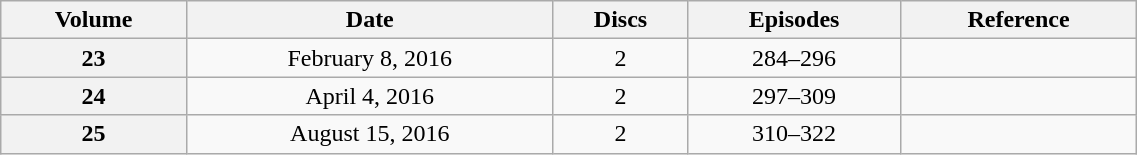<table class="wikitable" style="text-align: center; width: 60%;">
<tr>
<th scope="col" 175px;>Volume</th>
<th scope="col" 125px;>Date</th>
<th scope="col">Discs</th>
<th scope="col">Episodes</th>
<th scope="col">Reference</th>
</tr>
<tr>
<th scope="row">23</th>
<td>February 8, 2016</td>
<td>2</td>
<td>284–296</td>
<td></td>
</tr>
<tr>
<th scope="row">24</th>
<td>April 4, 2016</td>
<td>2</td>
<td>297–309</td>
<td></td>
</tr>
<tr>
<th scope="row">25</th>
<td>August 15, 2016</td>
<td>2</td>
<td>310–322</td>
<td></td>
</tr>
</table>
